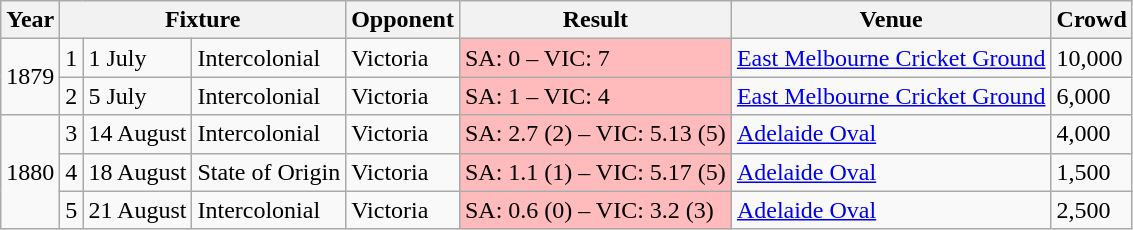<table class="wikitable">
<tr>
<th>Year</th>
<th colspan="3">Fixture</th>
<th>Opponent</th>
<th>Result</th>
<th>Venue</th>
<th>Crowd</th>
</tr>
<tr>
<td rowspan="2">1879</td>
<td>1</td>
<td>1 July</td>
<td>Intercolonial</td>
<td>Victoria</td>
<td bgcolor="#ffbbbb">SA: 0 – VIC: 7</td>
<td><a href='#'>East Melbourne Cricket Ground</a></td>
<td>10,000</td>
</tr>
<tr>
<td>2</td>
<td>5 July</td>
<td>Intercolonial</td>
<td>Victoria</td>
<td bgcolor="#ffbbbb">SA: 1 – VIC: 4</td>
<td><a href='#'>East Melbourne Cricket Ground</a></td>
<td>6,000</td>
</tr>
<tr>
<td rowspan="3">1880</td>
<td>3</td>
<td>14 August</td>
<td>Intercolonial</td>
<td>Victoria</td>
<td bgcolor="#ffbbbb">SA: 2.7 (2) – VIC: 5.13 (5)</td>
<td><a href='#'>Adelaide Oval</a></td>
<td>4,000</td>
</tr>
<tr>
<td>4</td>
<td>18 August</td>
<td>State of Origin</td>
<td>Victoria</td>
<td bgcolor="#ffbbbb">SA: 1.1 (1) – VIC: 5.17 (5)</td>
<td><a href='#'>Adelaide Oval</a></td>
<td>1,500</td>
</tr>
<tr>
<td>5</td>
<td>21 August</td>
<td>Intercolonial</td>
<td>Victoria</td>
<td bgcolor="#ffbbbb">SA: 0.6 (0) – VIC: 3.2 (3)</td>
<td><a href='#'>Adelaide Oval</a></td>
<td>2,500</td>
</tr>
</table>
